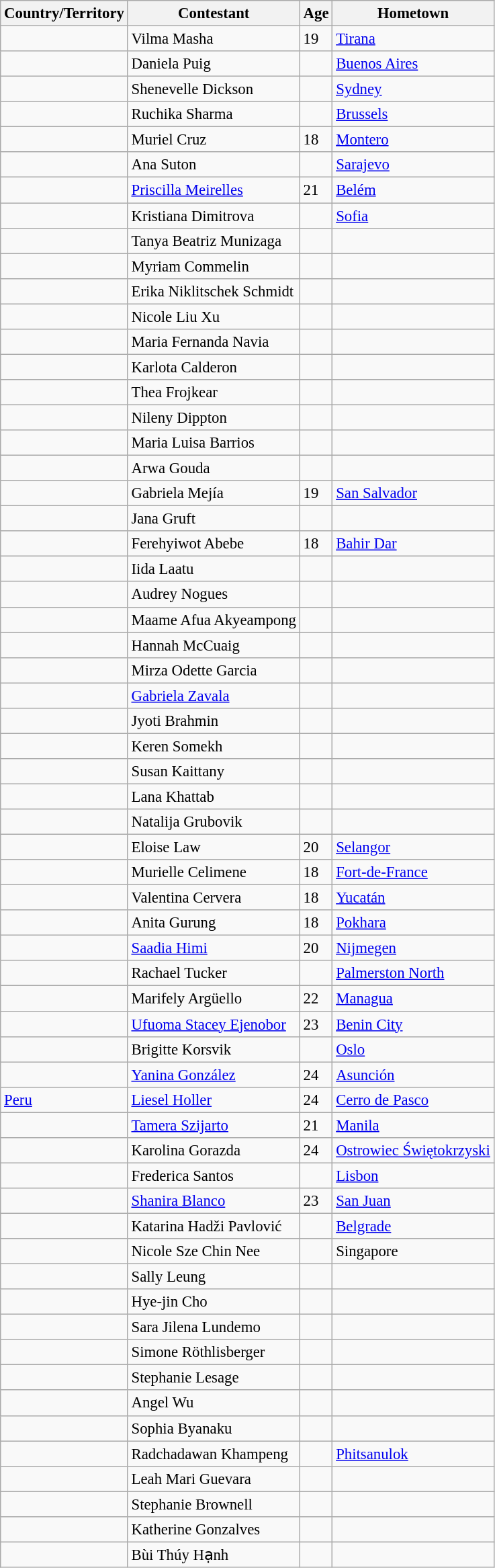<table class="wikitable sortable" style="font-size: 95%;">
<tr>
<th>Country/Territory</th>
<th>Contestant</th>
<th>Age</th>
<th>Hometown</th>
</tr>
<tr>
<td></td>
<td>Vilma Masha</td>
<td>19</td>
<td><a href='#'>Tirana</a></td>
</tr>
<tr>
<td></td>
<td>Daniela Puig</td>
<td></td>
<td><a href='#'>Buenos Aires</a></td>
</tr>
<tr>
<td></td>
<td>Shenevelle Dickson</td>
<td></td>
<td><a href='#'>Sydney</a></td>
</tr>
<tr>
<td></td>
<td>Ruchika Sharma</td>
<td></td>
<td><a href='#'>Brussels</a></td>
</tr>
<tr>
<td></td>
<td>Muriel Cruz</td>
<td>18</td>
<td><a href='#'>Montero</a></td>
</tr>
<tr>
<td></td>
<td>Ana Suton</td>
<td></td>
<td><a href='#'>Sarajevo</a></td>
</tr>
<tr>
<td></td>
<td><a href='#'>Priscilla Meirelles</a></td>
<td>21</td>
<td><a href='#'>Belém</a></td>
</tr>
<tr>
<td></td>
<td>Kristiana Dimitrova</td>
<td></td>
<td><a href='#'>Sofia</a></td>
</tr>
<tr>
<td></td>
<td>Tanya Beatriz Munizaga</td>
<td></td>
<td></td>
</tr>
<tr>
<td></td>
<td>Myriam Commelin</td>
<td></td>
<td></td>
</tr>
<tr>
<td></td>
<td>Erika Niklitschek Schmidt</td>
<td></td>
<td></td>
</tr>
<tr>
<td></td>
<td>Nicole Liu Xu</td>
<td></td>
<td></td>
</tr>
<tr>
<td></td>
<td>Maria Fernanda Navia</td>
<td></td>
<td></td>
</tr>
<tr>
<td></td>
<td>Karlota Calderon</td>
<td></td>
<td></td>
</tr>
<tr>
<td></td>
<td>Thea Frojkear</td>
<td></td>
<td></td>
</tr>
<tr>
<td></td>
<td>Nileny Dippton</td>
<td></td>
<td></td>
</tr>
<tr>
<td></td>
<td>Maria Luisa Barrios</td>
<td></td>
<td></td>
</tr>
<tr>
<td></td>
<td>Arwa Gouda</td>
<td></td>
<td></td>
</tr>
<tr>
<td></td>
<td>Gabriela Mejía</td>
<td>19</td>
<td><a href='#'>San Salvador</a></td>
</tr>
<tr>
<td></td>
<td>Jana Gruft</td>
<td></td>
<td></td>
</tr>
<tr>
<td></td>
<td>Ferehyiwot Abebe</td>
<td>18</td>
<td><a href='#'>Bahir Dar</a></td>
</tr>
<tr>
<td></td>
<td>Iida Laatu</td>
<td></td>
<td></td>
</tr>
<tr>
<td></td>
<td>Audrey Nogues</td>
<td></td>
<td></td>
</tr>
<tr>
<td></td>
<td>Maame Afua Akyeampong</td>
<td></td>
<td></td>
</tr>
<tr>
<td></td>
<td>Hannah McCuaig</td>
<td></td>
<td></td>
</tr>
<tr>
<td></td>
<td>Mirza Odette Garcia</td>
<td></td>
<td></td>
</tr>
<tr>
<td></td>
<td><a href='#'>Gabriela Zavala</a></td>
<td></td>
<td></td>
</tr>
<tr>
<td></td>
<td>Jyoti Brahmin</td>
<td></td>
<td></td>
</tr>
<tr>
<td></td>
<td>Keren Somekh</td>
<td></td>
<td></td>
</tr>
<tr>
<td></td>
<td>Susan Kaittany</td>
<td></td>
<td></td>
</tr>
<tr>
<td></td>
<td>Lana Khattab</td>
<td></td>
<td></td>
</tr>
<tr>
<td></td>
<td>Natalija Grubovik</td>
<td></td>
<td></td>
</tr>
<tr>
<td></td>
<td>Eloise Law</td>
<td>20</td>
<td><a href='#'>Selangor</a></td>
</tr>
<tr>
<td></td>
<td>Murielle Celimene</td>
<td>18</td>
<td><a href='#'>Fort-de-France</a></td>
</tr>
<tr>
<td></td>
<td>Valentina Cervera</td>
<td>18</td>
<td><a href='#'>Yucatán</a></td>
</tr>
<tr>
<td></td>
<td>Anita Gurung</td>
<td>18</td>
<td><a href='#'>Pokhara</a></td>
</tr>
<tr>
<td></td>
<td><a href='#'>Saadia Himi</a></td>
<td>20</td>
<td><a href='#'>Nijmegen</a></td>
</tr>
<tr>
<td></td>
<td>Rachael Tucker</td>
<td></td>
<td><a href='#'>Palmerston North</a></td>
</tr>
<tr>
<td></td>
<td>Marifely Argüello</td>
<td>22</td>
<td><a href='#'>Managua</a></td>
</tr>
<tr>
<td></td>
<td><a href='#'>Ufuoma Stacey Ejenobor</a></td>
<td>23</td>
<td><a href='#'>Benin City</a></td>
</tr>
<tr>
<td></td>
<td>Brigitte Korsvik</td>
<td></td>
<td><a href='#'>Oslo</a></td>
</tr>
<tr>
<td></td>
<td><a href='#'>Yanina González</a></td>
<td>24</td>
<td><a href='#'>Asunción</a></td>
</tr>
<tr>
<td> <a href='#'>Peru</a></td>
<td><a href='#'>Liesel Holler</a></td>
<td>24</td>
<td><a href='#'>Cerro de Pasco</a></td>
</tr>
<tr>
<td></td>
<td><a href='#'>Tamera Szijarto</a></td>
<td>21</td>
<td><a href='#'>Manila</a></td>
</tr>
<tr>
<td></td>
<td>Karolina Gorazda</td>
<td>24</td>
<td><a href='#'>Ostrowiec Świętokrzyski</a></td>
</tr>
<tr>
<td></td>
<td>Frederica Santos</td>
<td></td>
<td><a href='#'>Lisbon</a></td>
</tr>
<tr>
<td></td>
<td><a href='#'>Shanira Blanco</a></td>
<td>23</td>
<td><a href='#'>San Juan</a></td>
</tr>
<tr>
<td></td>
<td>Katarina Hadži Pavlović</td>
<td></td>
<td><a href='#'>Belgrade</a></td>
</tr>
<tr>
<td></td>
<td>Nicole Sze Chin Nee</td>
<td></td>
<td>Singapore</td>
</tr>
<tr>
<td></td>
<td>Sally Leung</td>
<td></td>
<td></td>
</tr>
<tr>
<td></td>
<td>Hye-jin Cho</td>
<td></td>
<td></td>
</tr>
<tr>
<td></td>
<td>Sara Jilena Lundemo</td>
<td></td>
<td></td>
</tr>
<tr>
<td></td>
<td>Simone Röthlisberger</td>
<td></td>
<td></td>
</tr>
<tr>
<td></td>
<td>Stephanie Lesage</td>
<td></td>
<td></td>
</tr>
<tr>
<td></td>
<td>Angel Wu</td>
<td></td>
<td></td>
</tr>
<tr>
<td></td>
<td>Sophia Byanaku</td>
<td></td>
<td></td>
</tr>
<tr>
<td></td>
<td>Radchadawan Khampeng</td>
<td></td>
<td><a href='#'>Phitsanulok</a></td>
</tr>
<tr>
<td></td>
<td>Leah Mari Guevara</td>
<td></td>
<td></td>
</tr>
<tr>
<td></td>
<td>Stephanie Brownell</td>
<td></td>
<td></td>
</tr>
<tr>
<td></td>
<td>Katherine Gonzalves</td>
<td></td>
<td></td>
</tr>
<tr>
<td></td>
<td>Bùi Thúy Hạnh</td>
<td></td>
<td></td>
</tr>
</table>
